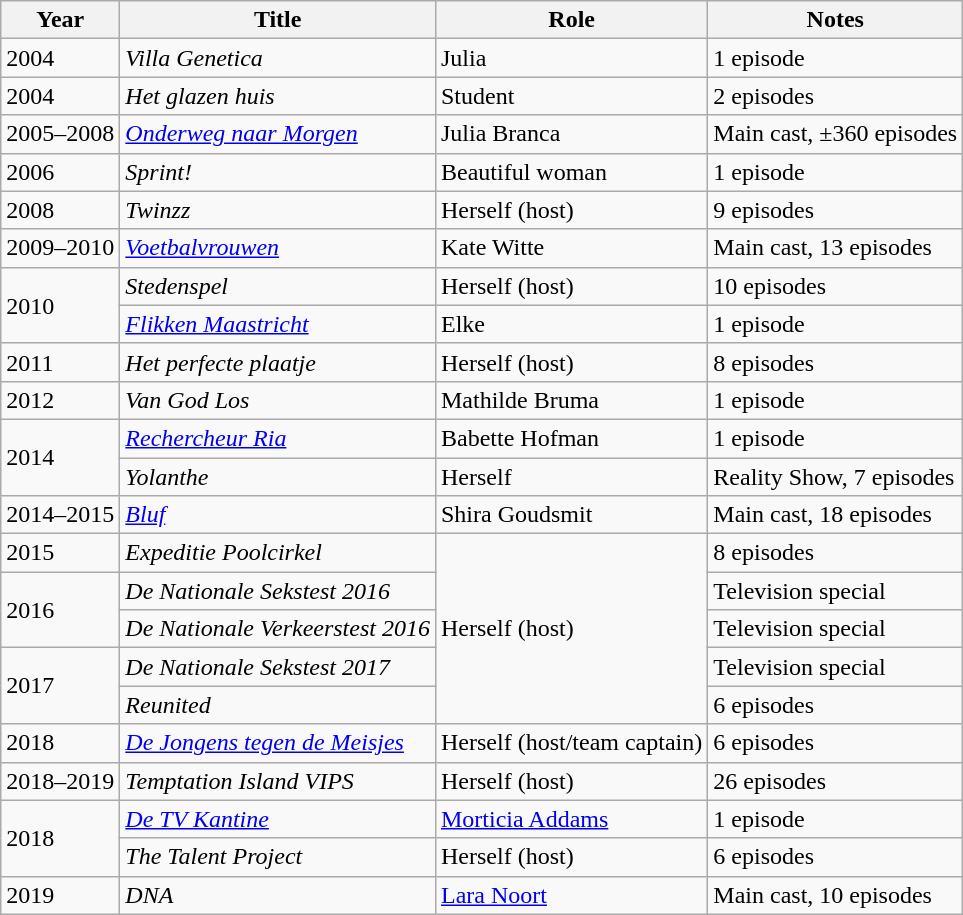<table class="wikitable sortable">
<tr>
<th>Year</th>
<th>Title</th>
<th>Role</th>
<th class="unsortable">Notes</th>
</tr>
<tr>
<td>2004</td>
<td><em>Villa Genetica</em></td>
<td>Julia</td>
<td>1 episode</td>
</tr>
<tr>
<td>2004</td>
<td><em>Het glazen huis</em></td>
<td>Student</td>
<td>2 episodes</td>
</tr>
<tr>
<td>2005–2008</td>
<td><em><a href='#'>Onderweg naar Morgen</a></em></td>
<td>Julia Branca</td>
<td>Main cast, ±360 episodes</td>
</tr>
<tr>
<td>2006</td>
<td><em>Sprint!</em></td>
<td>Beautiful woman</td>
<td>1 episode</td>
</tr>
<tr>
<td>2008</td>
<td><em>Twinzz</em></td>
<td>Herself (host)</td>
<td>9 episodes</td>
</tr>
<tr>
<td>2009–2010</td>
<td><em><a href='#'>Voetbalvrouwen</a></em></td>
<td>Kate Witte</td>
<td>Main cast, 13 episodes</td>
</tr>
<tr>
<td scope="row" rowspan="2">2010</td>
<td><em>Stedenspel</em></td>
<td>Herself (host)</td>
<td>10 episodes</td>
</tr>
<tr>
<td><em><a href='#'>Flikken Maastricht</a></em></td>
<td>Elke</td>
<td>1 episode</td>
</tr>
<tr>
<td>2011</td>
<td><em>Het perfecte plaatje</em></td>
<td>Herself (host)</td>
<td>8 episodes</td>
</tr>
<tr>
<td>2012</td>
<td><em>Van God Los</em></td>
<td>Mathilde Bruma</td>
<td>1 episode</td>
</tr>
<tr>
<td scope="row" rowspan="2">2014</td>
<td><em><a href='#'>Rechercheur Ria</a></em></td>
<td>Babette Hofman</td>
<td>1 episode</td>
</tr>
<tr>
<td><em>Yolanthe</em></td>
<td>Herself</td>
<td>Reality Show, 7 episodes</td>
</tr>
<tr>
<td>2014–2015</td>
<td><em><a href='#'>Bluf</a></em></td>
<td>Shira Goudsmit</td>
<td>Main cast, 18 episodes</td>
</tr>
<tr>
<td>2015</td>
<td><em>Expeditie Poolcirkel</em></td>
<td scope="row" rowspan="5">Herself (host)</td>
<td>8 episodes</td>
</tr>
<tr>
<td scope="row" rowspan="2">2016</td>
<td><em>De Nationale Sekstest 2016</em></td>
<td>Television special</td>
</tr>
<tr>
<td><em>De Nationale Verkeerstest 2016</em></td>
<td>Television special</td>
</tr>
<tr>
<td scope="row" rowspan="2">2017</td>
<td><em>De Nationale Sekstest 2017</em></td>
<td>Television special</td>
</tr>
<tr>
<td><em>Reunited</em></td>
<td>6 episodes</td>
</tr>
<tr>
<td>2018</td>
<td><em><a href='#'>De Jongens tegen de Meisjes</a></em></td>
<td>Herself (host/team captain)</td>
<td>6 episodes</td>
</tr>
<tr>
<td>2018–2019</td>
<td><em>Temptation Island VIPS</em></td>
<td>Herself (host)</td>
<td>26 episodes</td>
</tr>
<tr>
<td scope="row" rowspan="2">2018</td>
<td><em><a href='#'>De TV Kantine</a></em></td>
<td><a href='#'>Morticia Addams</a></td>
<td>1 episode</td>
</tr>
<tr>
<td><em>The Talent Project</em></td>
<td>Herself (host)</td>
<td>6 episodes</td>
</tr>
<tr>
<td>2019</td>
<td><em>DNA</em></td>
<td><a href='#'>Lara Noort</a></td>
<td>Main cast, 10 episodes</td>
</tr>
</table>
